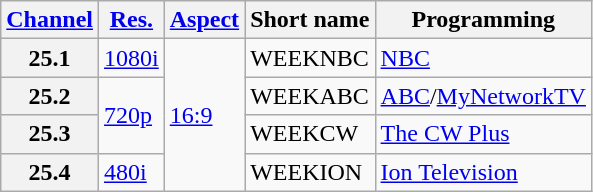<table class="wikitable">
<tr>
<th scope = "col"><a href='#'>Channel</a></th>
<th scope = "col"><a href='#'>Res.</a></th>
<th scope = "col"><a href='#'>Aspect</a></th>
<th scope = "col">Short name</th>
<th scope = "col">Programming</th>
</tr>
<tr>
<th scope = "row">25.1</th>
<td><a href='#'>1080i</a></td>
<td rowspan="4"><a href='#'>16:9</a></td>
<td>WEEKNBC</td>
<td><a href='#'>NBC</a></td>
</tr>
<tr>
<th scope = "row">25.2</th>
<td rowspan="2"><a href='#'>720p</a></td>
<td>WEEKABC</td>
<td><a href='#'>ABC</a>/<a href='#'>MyNetworkTV</a></td>
</tr>
<tr>
<th scope = "row">25.3</th>
<td>WEEKCW</td>
<td><a href='#'>The CW Plus</a></td>
</tr>
<tr>
<th scope = "row">25.4</th>
<td><a href='#'>480i</a></td>
<td>WEEKION</td>
<td><a href='#'>Ion Television</a></td>
</tr>
</table>
